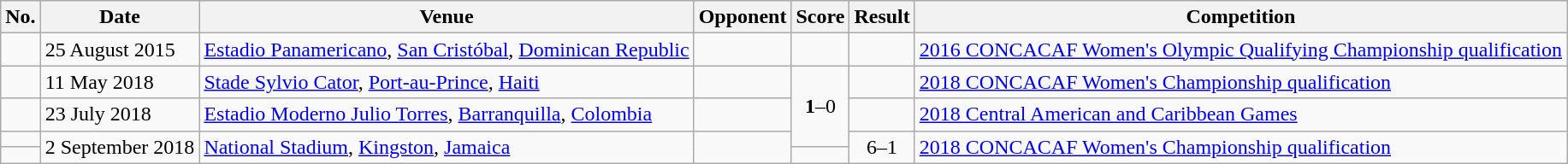<table class="wikitable">
<tr>
<th>No.</th>
<th>Date</th>
<th>Venue</th>
<th>Opponent</th>
<th>Score</th>
<th>Result</th>
<th>Competition</th>
</tr>
<tr>
<td></td>
<td>25 August 2015</td>
<td><a href='#'>Estadio Panamericano</a>, <a href='#'>San Cristóbal</a>, <a href='#'>Dominican Republic</a></td>
<td></td>
<td></td>
<td></td>
<td><a href='#'>2016 CONCACAF Women's Olympic Qualifying Championship qualification</a></td>
</tr>
<tr>
<td></td>
<td>11 May 2018</td>
<td><a href='#'>Stade Sylvio Cator</a>, <a href='#'>Port-au-Prince</a>, <a href='#'>Haiti</a></td>
<td></td>
<td rowspan=3 style="text-align:center;"><strong>1</strong>–0</td>
<td></td>
<td><a href='#'>2018 CONCACAF Women's Championship qualification</a></td>
</tr>
<tr>
<td></td>
<td>23 July 2018</td>
<td><a href='#'>Estadio Moderno Julio Torres</a>, <a href='#'>Barranquilla</a>, <a href='#'>Colombia</a></td>
<td></td>
<td></td>
<td><a href='#'>2018 Central American and Caribbean Games</a></td>
</tr>
<tr>
<td></td>
<td rowspan=2>2 September 2018</td>
<td rowspan=2><a href='#'>National Stadium</a>, <a href='#'>Kingston</a>, <a href='#'>Jamaica</a></td>
<td rowspan=2></td>
<td rowspan=2 style="text-align:center;">6–1</td>
<td rowspan=2><a href='#'>2018 CONCACAF Women's Championship qualification</a></td>
</tr>
<tr>
<td></td>
<td></td>
</tr>
</table>
